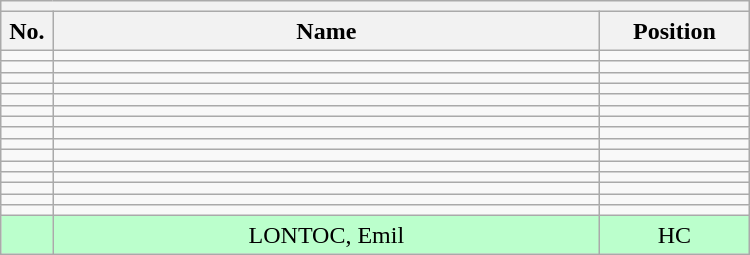<table class="wikitable mw-collapsible mw-collapsed" style="text-align:center; width:500px; border:none">
<tr>
<th style="text-align:left" colspan="3"></th>
</tr>
<tr>
<th style="width:7%">No.</th>
<th>Name</th>
<th style="width:20%">Position</th>
</tr>
<tr>
<td></td>
<td></td>
<td></td>
</tr>
<tr>
<td></td>
<td></td>
<td></td>
</tr>
<tr>
<td></td>
<td></td>
<td></td>
</tr>
<tr>
<td></td>
<td></td>
<td></td>
</tr>
<tr>
<td></td>
<td></td>
<td></td>
</tr>
<tr>
<td></td>
<td></td>
<td></td>
</tr>
<tr>
<td></td>
<td></td>
<td></td>
</tr>
<tr>
<td></td>
<td></td>
<td></td>
</tr>
<tr>
<td></td>
<td></td>
<td></td>
</tr>
<tr>
<td></td>
<td></td>
<td></td>
</tr>
<tr>
<td></td>
<td></td>
<td></td>
</tr>
<tr>
<td></td>
<td></td>
<td></td>
</tr>
<tr>
<td></td>
<td></td>
<td></td>
</tr>
<tr>
<td></td>
<td></td>
<td></td>
</tr>
<tr>
<td></td>
<td></td>
<td></td>
</tr>
<tr bgcolor=#BBFFCC>
<td></td>
<td>LONTOC, Emil</td>
<td>HC</td>
</tr>
</table>
